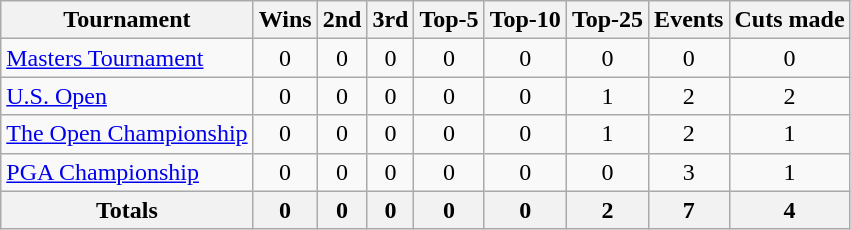<table class=wikitable style=text-align:center>
<tr>
<th>Tournament</th>
<th>Wins</th>
<th>2nd</th>
<th>3rd</th>
<th>Top-5</th>
<th>Top-10</th>
<th>Top-25</th>
<th>Events</th>
<th>Cuts made</th>
</tr>
<tr>
<td align=left><a href='#'>Masters Tournament</a></td>
<td>0</td>
<td>0</td>
<td>0</td>
<td>0</td>
<td>0</td>
<td>0</td>
<td>0</td>
<td>0</td>
</tr>
<tr>
<td align=left><a href='#'>U.S. Open</a></td>
<td>0</td>
<td>0</td>
<td>0</td>
<td>0</td>
<td>0</td>
<td>1</td>
<td>2</td>
<td>2</td>
</tr>
<tr>
<td align=left><a href='#'>The Open Championship</a></td>
<td>0</td>
<td>0</td>
<td>0</td>
<td>0</td>
<td>0</td>
<td>1</td>
<td>2</td>
<td>1</td>
</tr>
<tr>
<td align=left><a href='#'>PGA Championship</a></td>
<td>0</td>
<td>0</td>
<td>0</td>
<td>0</td>
<td>0</td>
<td>0</td>
<td>3</td>
<td>1</td>
</tr>
<tr>
<th>Totals</th>
<th>0</th>
<th>0</th>
<th>0</th>
<th>0</th>
<th>0</th>
<th>2</th>
<th>7</th>
<th>4</th>
</tr>
</table>
